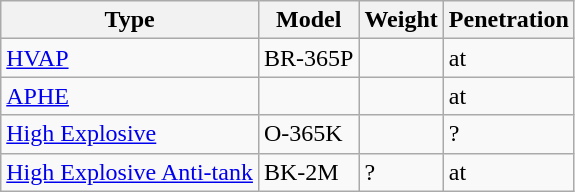<table class="wikitable">
<tr>
<th>Type</th>
<th>Model</th>
<th>Weight</th>
<th>Penetration</th>
</tr>
<tr>
<td><a href='#'>HVAP</a></td>
<td>BR-365P</td>
<td></td>
<td> at </td>
</tr>
<tr>
<td><a href='#'>APHE</a></td>
<td></td>
<td></td>
<td> at </td>
</tr>
<tr>
<td><a href='#'>High Explosive</a></td>
<td>O-365K</td>
<td></td>
<td>?</td>
</tr>
<tr>
<td><a href='#'>High Explosive Anti-tank</a></td>
<td>BK-2M</td>
<td>?</td>
<td> at </td>
</tr>
</table>
